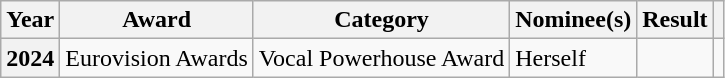<table class="wikitable plainrowheaders">
<tr>
<th scope="col">Year</th>
<th scope="col">Award</th>
<th scope="col">Category</th>
<th scope="col">Nominee(s)</th>
<th scope="col">Result</th>
<th scope="col"></th>
</tr>
<tr>
<th>2024</th>
<td>Eurovision Awards</td>
<td>Vocal Powerhouse Award</td>
<td>Herself</td>
<td></td>
<td rowspan="2"></td>
</tr>
</table>
